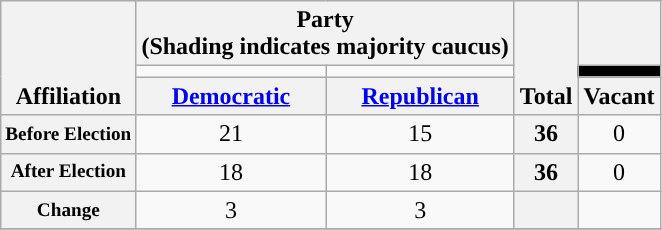<table class=wikitable style="text-align:center">
<tr style="vertical-align:bottom;">
<th rowspan="3">Affiliation</th>
<th colspan="2">Party <div>(Shading indicates majority caucus)</div></th>
<th rowspan="3">Total</th>
<th></th>
</tr>
<tr style="height:5px">
<td style="background-color:"></td>
<td style="background-color:"></td>
<td style="background-color:black"></td>
</tr>
<tr>
<th><a href='#'>Democratic</a></th>
<th><a href='#'>Republican</a></th>
<th>Vacant</th>
</tr>
<tr>
<th style="font-size:80%">Before Election</th>
<td>21</td>
<td>15</td>
<th>36</th>
<td>0</td>
</tr>
<tr>
<th style="font-size:80%">After Election</th>
<td>18</td>
<td>18</td>
<th>36</th>
<td>0</td>
</tr>
<tr>
<th style="font-size:80%">Change</th>
<td> 3</td>
<td> 3</td>
<th></th>
<td></td>
</tr>
<tr>
</tr>
</table>
